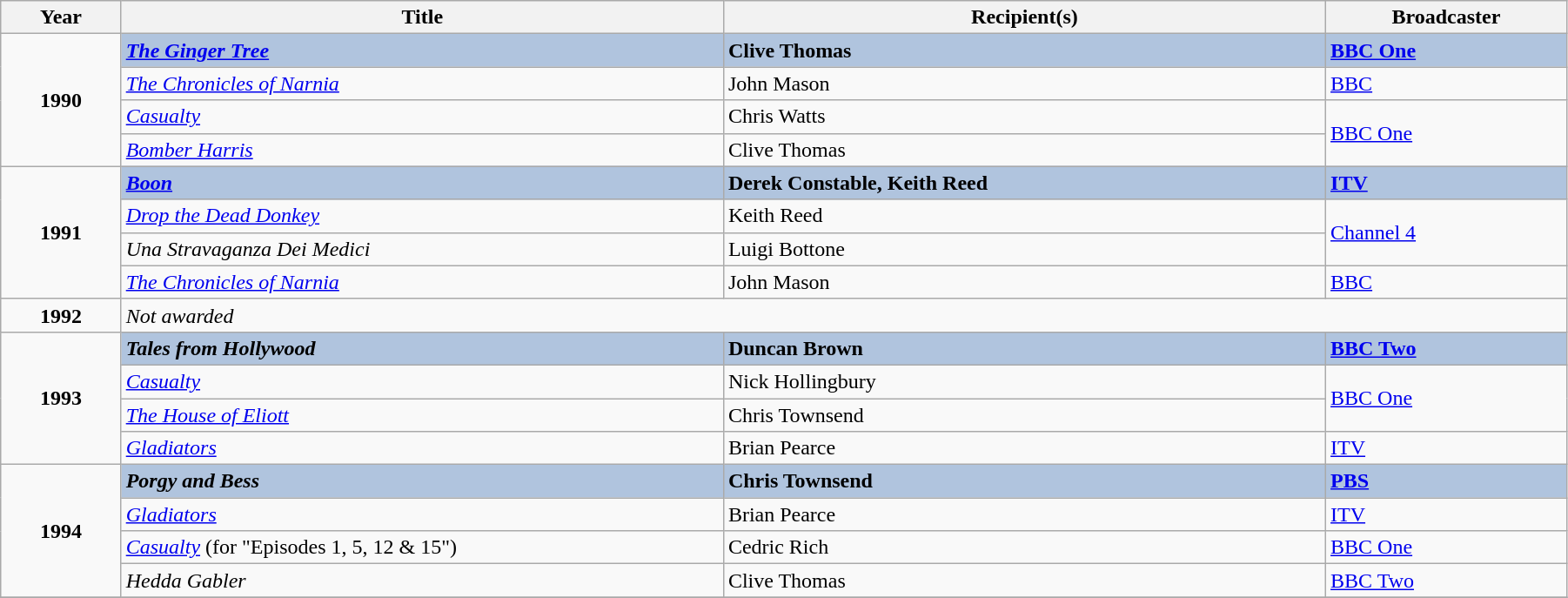<table class="wikitable" width="95%">
<tr>
<th width=5%>Year</th>
<th width=25%>Title</th>
<th width=25%><strong>Recipient(s)</strong></th>
<th width=10%><strong>Broadcaster</strong></th>
</tr>
<tr>
<td rowspan="4" style="text-align:center;"><strong>1990</strong></td>
<td style="background:#B0C4DE;"><strong><em><a href='#'>The Ginger Tree</a></em></strong></td>
<td style="background:#B0C4DE;"><strong>Clive Thomas</strong></td>
<td style="background:#B0C4DE;"><strong><a href='#'>BBC One</a></strong></td>
</tr>
<tr>
<td><em><a href='#'>The Chronicles of Narnia</a></em></td>
<td>John Mason</td>
<td><a href='#'>BBC</a></td>
</tr>
<tr>
<td><em><a href='#'>Casualty</a></em></td>
<td>Chris Watts</td>
<td rowspan="2"><a href='#'>BBC One</a></td>
</tr>
<tr>
<td><em><a href='#'>Bomber Harris</a></em></td>
<td>Clive Thomas</td>
</tr>
<tr>
<td rowspan="4" style="text-align:center;"><strong>1991</strong></td>
<td style="background:#B0C4DE;"><strong><em><a href='#'>Boon</a></em></strong></td>
<td style="background:#B0C4DE;"><strong>Derek Constable, Keith Reed</strong></td>
<td style="background:#B0C4DE;"><strong><a href='#'>ITV</a></strong></td>
</tr>
<tr>
<td><em><a href='#'>Drop the Dead Donkey</a></em></td>
<td>Keith Reed</td>
<td rowspan="2"><a href='#'>Channel 4</a></td>
</tr>
<tr>
<td><em>Una Stravaganza Dei Medici</em></td>
<td>Luigi Bottone</td>
</tr>
<tr>
<td><em><a href='#'>The Chronicles of Narnia</a></em></td>
<td>John Mason</td>
<td><a href='#'>BBC</a></td>
</tr>
<tr>
<td rowspan="1" style="text-align:center;"><strong>1992</strong></td>
<td colspan="3"><em>Not awarded</em></td>
</tr>
<tr>
<td rowspan="4" style="text-align:center;"><strong>1993</strong></td>
<td style="background:#B0C4DE;"><strong><em>Tales from Hollywood</em></strong></td>
<td style="background:#B0C4DE;"><strong>Duncan Brown</strong></td>
<td style="background:#B0C4DE;"><strong><a href='#'>BBC Two</a></strong></td>
</tr>
<tr>
<td><em><a href='#'>Casualty</a></em></td>
<td>Nick Hollingbury</td>
<td rowspan="2"><a href='#'>BBC One</a></td>
</tr>
<tr>
<td><em><a href='#'>The House of Eliott</a></em></td>
<td>Chris Townsend</td>
</tr>
<tr>
<td><em><a href='#'>Gladiators</a></em></td>
<td>Brian Pearce</td>
<td><a href='#'>ITV</a></td>
</tr>
<tr>
<td rowspan="4" style="text-align:center;"><strong>1994</strong></td>
<td style="background:#B0C4DE;"><strong><em>Porgy and Bess</em></strong></td>
<td style="background:#B0C4DE;"><strong>Chris Townsend</strong></td>
<td style="background:#B0C4DE;"><strong><a href='#'>PBS</a></strong></td>
</tr>
<tr>
<td><em><a href='#'>Gladiators</a></em></td>
<td>Brian Pearce</td>
<td><a href='#'>ITV</a></td>
</tr>
<tr>
<td><em><a href='#'>Casualty</a></em> (for "Episodes 1, 5, 12 & 15")</td>
<td>Cedric Rich</td>
<td><a href='#'>BBC One</a></td>
</tr>
<tr>
<td><em>Hedda Gabler</em></td>
<td>Clive Thomas</td>
<td><a href='#'>BBC Two</a></td>
</tr>
<tr>
</tr>
</table>
